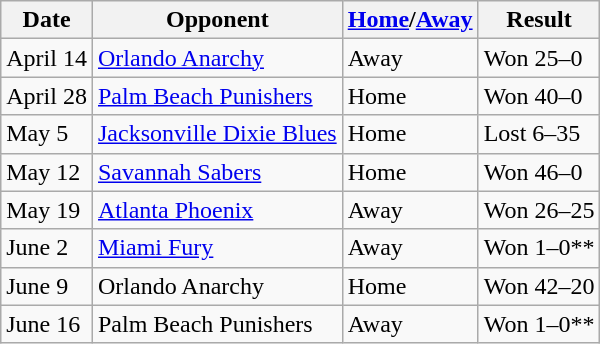<table class="wikitable">
<tr>
<th>Date</th>
<th>Opponent</th>
<th><a href='#'>Home</a>/<a href='#'>Away</a></th>
<th>Result</th>
</tr>
<tr>
<td>April 14</td>
<td><a href='#'>Orlando Anarchy</a></td>
<td>Away</td>
<td>Won 25–0</td>
</tr>
<tr>
<td>April 28</td>
<td><a href='#'>Palm Beach Punishers</a></td>
<td>Home</td>
<td>Won 40–0</td>
</tr>
<tr>
<td>May 5</td>
<td><a href='#'>Jacksonville Dixie Blues</a></td>
<td>Home</td>
<td>Lost 6–35</td>
</tr>
<tr>
<td>May 12</td>
<td><a href='#'>Savannah Sabers</a></td>
<td>Home</td>
<td>Won 46–0</td>
</tr>
<tr>
<td>May 19</td>
<td><a href='#'>Atlanta Phoenix</a></td>
<td>Away</td>
<td>Won 26–25</td>
</tr>
<tr>
<td>June 2</td>
<td><a href='#'>Miami Fury</a></td>
<td>Away</td>
<td>Won 1–0**</td>
</tr>
<tr>
<td>June 9</td>
<td>Orlando Anarchy</td>
<td>Home</td>
<td>Won 42–20</td>
</tr>
<tr>
<td>June 16</td>
<td>Palm Beach Punishers</td>
<td>Away</td>
<td>Won 1–0**</td>
</tr>
</table>
